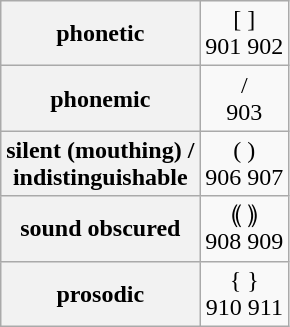<table class="wikitable IPA">
<tr align=center>
<th>phonetic</th>
<td>[ ] <br> 901 902</td>
</tr>
<tr align=center>
<th>phonemic</th>
<td>/ <br> 903</td>
</tr>
<tr align=center>
<th>silent (mouthing) /<br>indistinguishable</th>
<td>( ) <br> 906 907</td>
</tr>
<tr align=center>
<th>sound obscured</th>
<td>⸨ ⸩ <br> 908 909</td>
</tr>
<tr align=center>
<th>prosodic</th>
<td>{ } <br> 910 911</td>
</tr>
</table>
